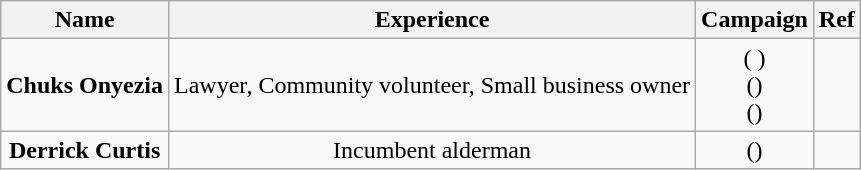<table class="wikitable" style="text-align:center">
<tr>
<th>Name</th>
<th>Experience</th>
<th>Campaign</th>
<th>Ref</th>
</tr>
<tr>
<td><strong>Chuks Onyezia</strong></td>
<td>Lawyer, Community volunteer, Small business owner</td>
<td>( )<br>()<br>()</td>
<td></td>
</tr>
<tr>
<td><strong>Derrick Curtis</strong></td>
<td>Incumbent alderman</td>
<td>()</td>
<td></td>
</tr>
</table>
